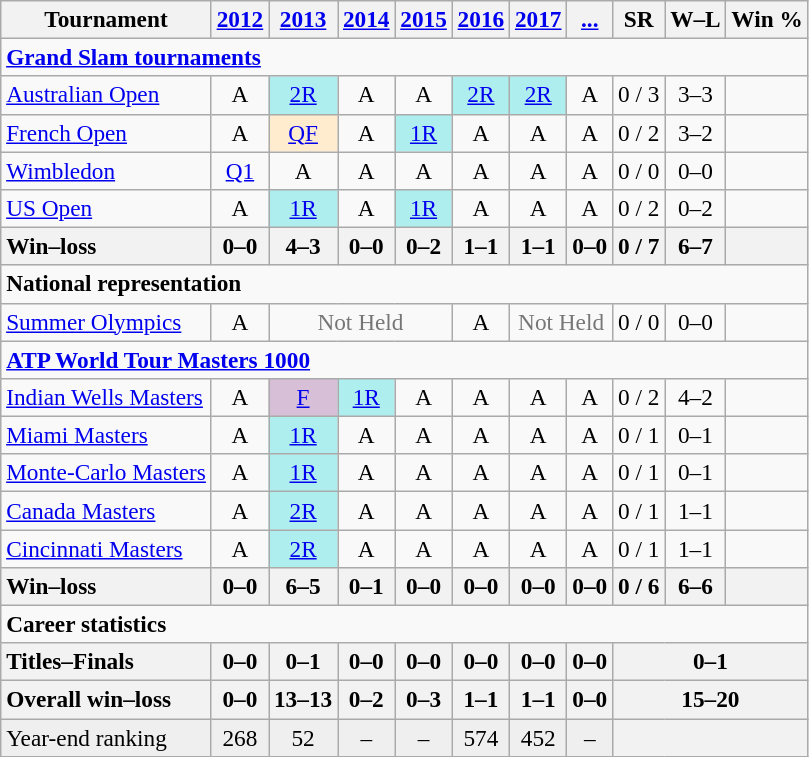<table class=wikitable style=text-align:center;font-size:97%>
<tr>
<th>Tournament</th>
<th><a href='#'>2012</a></th>
<th><a href='#'>2013</a></th>
<th><a href='#'>2014</a></th>
<th><a href='#'>2015</a></th>
<th><a href='#'>2016</a></th>
<th><a href='#'>2017</a></th>
<th><a href='#'>...</a></th>
<th>SR</th>
<th>W–L</th>
<th>Win %</th>
</tr>
<tr>
<td colspan=12 style=text-align:left><strong><a href='#'>Grand Slam tournaments</a></strong></td>
</tr>
<tr>
<td align=left><a href='#'>Australian Open</a></td>
<td>A</td>
<td bgcolor=afeeee><a href='#'>2R</a></td>
<td>A</td>
<td>A</td>
<td bgcolor=afeeee><a href='#'>2R</a></td>
<td bgcolor=afeeee><a href='#'>2R</a></td>
<td>A</td>
<td>0 / 3</td>
<td>3–3</td>
<td></td>
</tr>
<tr>
<td align=left><a href='#'>French Open</a></td>
<td>A</td>
<td bgcolor=ffebcd><a href='#'>QF</a></td>
<td>A</td>
<td bgcolor=afeeee><a href='#'>1R</a></td>
<td>A</td>
<td>A</td>
<td>A</td>
<td>0 / 2</td>
<td>3–2</td>
<td></td>
</tr>
<tr>
<td align=left><a href='#'>Wimbledon</a></td>
<td><a href='#'>Q1</a></td>
<td>A</td>
<td>A</td>
<td>A</td>
<td>A</td>
<td>A</td>
<td>A</td>
<td>0 / 0</td>
<td>0–0</td>
<td></td>
</tr>
<tr>
<td align=left><a href='#'>US Open</a></td>
<td>A</td>
<td bgcolor=afeeee><a href='#'>1R</a></td>
<td>A</td>
<td bgcolor=afeeee><a href='#'>1R</a></td>
<td>A</td>
<td>A</td>
<td>A</td>
<td>0 / 2</td>
<td>0–2</td>
<td></td>
</tr>
<tr>
<th style=text-align:left>Win–loss</th>
<th>0–0</th>
<th>4–3</th>
<th>0–0</th>
<th>0–2</th>
<th>1–1</th>
<th>1–1</th>
<th>0–0</th>
<th>0 / 7</th>
<th>6–7</th>
<th></th>
</tr>
<tr>
<td colspan=20 style=text-align:left><strong>National representation</strong></td>
</tr>
<tr>
<td align=left><a href='#'>Summer Olympics</a></td>
<td>A</td>
<td colspan=3 style=color:#767676>Not Held</td>
<td>A</td>
<td colspan=2 style=color:#767676>Not Held</td>
<td>0 / 0</td>
<td>0–0</td>
<td></td>
</tr>
<tr>
<td colspan=12 style=text-align:left><strong><a href='#'>ATP World Tour Masters 1000</a></strong></td>
</tr>
<tr>
<td align=left><a href='#'>Indian Wells Masters</a></td>
<td>A</td>
<td bgcolor=thistle><a href='#'>F</a></td>
<td bgcolor=afeeee><a href='#'>1R</a></td>
<td>A</td>
<td>A</td>
<td>A</td>
<td>A</td>
<td>0 / 2</td>
<td>4–2</td>
<td></td>
</tr>
<tr>
<td align=left><a href='#'>Miami Masters</a></td>
<td>A</td>
<td bgcolor=afeeee><a href='#'>1R</a></td>
<td>A</td>
<td>A</td>
<td>A</td>
<td>A</td>
<td>A</td>
<td>0 / 1</td>
<td>0–1</td>
<td></td>
</tr>
<tr>
<td align=left><a href='#'>Monte-Carlo Masters</a></td>
<td>A</td>
<td bgcolor=afeeee><a href='#'>1R</a></td>
<td>A</td>
<td>A</td>
<td>A</td>
<td>A</td>
<td>A</td>
<td>0 / 1</td>
<td>0–1</td>
<td></td>
</tr>
<tr>
<td align=left><a href='#'>Canada Masters</a></td>
<td>A</td>
<td bgcolor=afeeee><a href='#'>2R</a></td>
<td>A</td>
<td>A</td>
<td>A</td>
<td>A</td>
<td>A</td>
<td>0 / 1</td>
<td>1–1</td>
<td></td>
</tr>
<tr>
<td align=left><a href='#'>Cincinnati Masters</a></td>
<td>A</td>
<td bgcolor=afeeee><a href='#'>2R</a></td>
<td>A</td>
<td>A</td>
<td>A</td>
<td>A</td>
<td>A</td>
<td>0 / 1</td>
<td>1–1</td>
<td></td>
</tr>
<tr>
<th style=text-align:left>Win–loss</th>
<th>0–0</th>
<th>6–5</th>
<th>0–1</th>
<th>0–0</th>
<th>0–0</th>
<th>0–0</th>
<th>0–0</th>
<th>0 / 6</th>
<th>6–6</th>
<th></th>
</tr>
<tr>
<td colspan=12 style=text-align:left><strong>Career statistics</strong></td>
</tr>
<tr>
<th style=text-align:left>Titles–Finals</th>
<th>0–0</th>
<th>0–1</th>
<th>0–0</th>
<th>0–0</th>
<th>0–0</th>
<th>0–0</th>
<th>0–0</th>
<th colspan=3>0–1</th>
</tr>
<tr>
<th style=text-align:left>Overall win–loss</th>
<th>0–0</th>
<th>13–13</th>
<th>0–2</th>
<th>0–3</th>
<th>1–1</th>
<th>1–1</th>
<th>0–0</th>
<th colspan=3>15–20</th>
</tr>
<tr bgcolor=efefef>
<td align=left>Year-end ranking</td>
<td>268</td>
<td>52</td>
<td>–</td>
<td>–</td>
<td>574</td>
<td>452</td>
<td>–</td>
<th colspan=3></th>
</tr>
</table>
